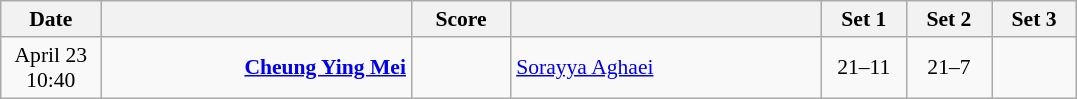<table class="wikitable" style="text-align: center; font-size:90%">
<tr>
<th width="60">Date</th>
<th align="right" width="200"></th>
<th width="60">Score</th>
<th align="left" width="200"></th>
<th width="50">Set 1</th>
<th width="50">Set 2</th>
<th width="50">Set 3</th>
</tr>
<tr>
<td>April 23<br>10:40</td>
<td align="right"><strong><a href='#'>Cheung Ying Mei</a></strong> </td>
<td align="center"></td>
<td align="left"> <a href='#'>Sorayya Aghaei</a></td>
<td>21–11</td>
<td>21–7</td>
<td></td>
</tr>
</table>
